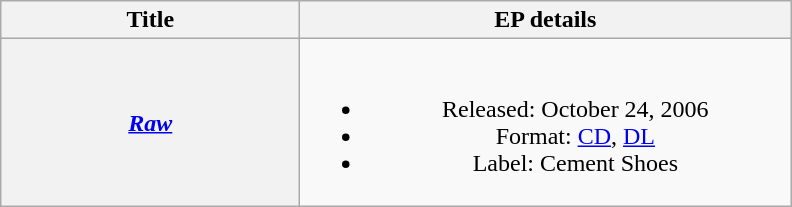<table class="wikitable plainrowheaders" style="text-align:center;">
<tr>
<th scope="col" style="width:12em;">Title</th>
<th scope="col" style="width:20em;">EP details</th>
</tr>
<tr>
<th scope="row"><em><a href='#'>Raw</a></em></th>
<td><br><ul><li>Released: October 24, 2006</li><li>Format: <a href='#'>CD</a>, <a href='#'>DL</a></li><li>Label: Cement Shoes</li></ul></td>
</tr>
</table>
